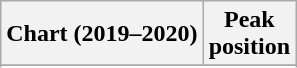<table class="wikitable sortable plainrowheaders" style="text-align:center">
<tr>
<th>Chart (2019–2020)</th>
<th>Peak<br>position</th>
</tr>
<tr>
</tr>
<tr>
</tr>
<tr>
</tr>
</table>
